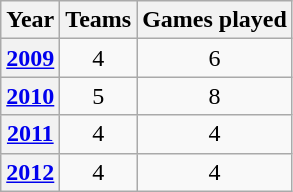<table class="wikitable floatright" style="text-align:center;" border="1">
<tr>
<th scope="col">Year</th>
<th scope="col">Teams</th>
<th scope="col">Games played</th>
</tr>
<tr>
<th scope="row"><a href='#'>2009</a></th>
<td>4</td>
<td>6</td>
</tr>
<tr>
<th scope="row"><a href='#'>2010</a></th>
<td>5</td>
<td>8</td>
</tr>
<tr>
<th scope="row"><a href='#'>2011</a></th>
<td>4</td>
<td>4</td>
</tr>
<tr>
<th scope="row"><a href='#'>2012</a></th>
<td>4</td>
<td>4</td>
</tr>
</table>
